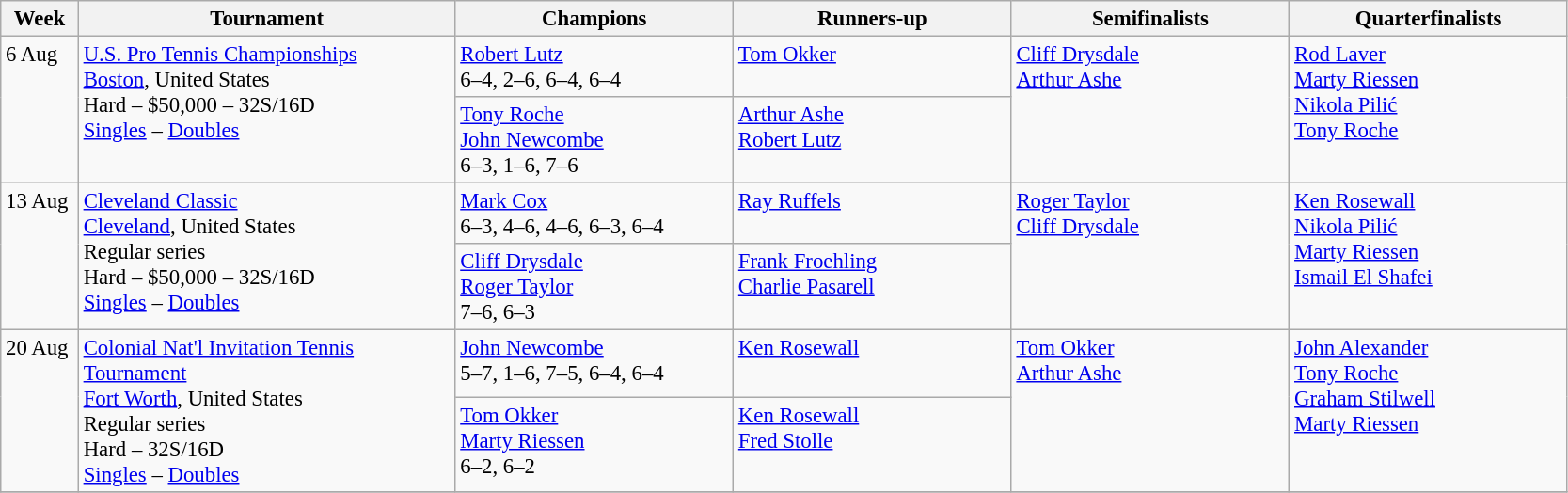<table class=wikitable style=font-size:95%>
<tr>
<th style="width:48px;">Week</th>
<th style="width:260px;">Tournament</th>
<th style="width:190px;">Champions</th>
<th style="width:190px;">Runners-up</th>
<th style="width:190px;">Semifinalists</th>
<th style="width:190px;">Quarterfinalists</th>
</tr>
<tr valign=top>
<td rowspan=2>6 Aug</td>
<td rowspan=2><a href='#'>U.S. Pro Tennis Championships</a> <br> <a href='#'>Boston</a>, United States <br> Hard – $50,000 – 32S/16D<br><a href='#'>Singles</a> – <a href='#'>Doubles</a></td>
<td> <a href='#'>Robert Lutz</a> <br> 6–4, 2–6, 6–4, 6–4</td>
<td> <a href='#'>Tom Okker</a></td>
<td rowspan=2> <a href='#'>Cliff Drysdale</a> <br>  <a href='#'>Arthur Ashe</a></td>
<td rowspan=2> <a href='#'>Rod Laver</a> <br>  <a href='#'>Marty Riessen</a> <br>  <a href='#'>Nikola Pilić</a> <br>  <a href='#'>Tony Roche</a></td>
</tr>
<tr valign=top>
<td> <a href='#'>Tony Roche</a> <br>  <a href='#'>John Newcombe</a> <br> 6–3, 1–6, 7–6</td>
<td> <a href='#'>Arthur Ashe</a> <br>  <a href='#'>Robert Lutz</a></td>
</tr>
<tr valign=top>
<td rowspan=2>13 Aug</td>
<td rowspan=2><a href='#'>Cleveland Classic</a><br> <a href='#'>Cleveland</a>, United States<br>Regular series<br>Hard – $50,000 – 32S/16D<br><a href='#'>Singles</a> – <a href='#'>Doubles</a></td>
<td> <a href='#'>Mark Cox</a><br>6–3, 4–6, 4–6, 6–3, 6–4</td>
<td> <a href='#'>Ray Ruffels</a></td>
<td rowspan=2> <a href='#'>Roger Taylor</a><br> <a href='#'>Cliff Drysdale</a></td>
<td rowspan=2> <a href='#'>Ken Rosewall</a><br> <a href='#'>Nikola Pilić</a><br> <a href='#'>Marty Riessen</a><br> <a href='#'>Ismail El Shafei</a></td>
</tr>
<tr valign=top>
<td> <a href='#'>Cliff Drysdale</a><br> <a href='#'>Roger Taylor</a><br>7–6, 6–3</td>
<td> <a href='#'>Frank Froehling</a><br> <a href='#'>Charlie Pasarell</a></td>
</tr>
<tr valign=top>
<td rowspan=2>20 Aug</td>
<td rowspan=2><a href='#'>Colonial Nat'l Invitation Tennis Tournament</a><br> <a href='#'>Fort Worth</a>, United States<br>Regular series<br>Hard – 32S/16D<br><a href='#'>Singles</a> – <a href='#'>Doubles</a></td>
<td> <a href='#'>John Newcombe</a><br>5–7, 1–6, 7–5, 6–4, 6–4</td>
<td> <a href='#'>Ken Rosewall</a></td>
<td rowspan=2> <a href='#'>Tom Okker</a><br> <a href='#'>Arthur Ashe</a></td>
<td rowspan=2> <a href='#'>John Alexander</a><br> <a href='#'>Tony Roche</a><br> <a href='#'>Graham Stilwell</a><br> <a href='#'>Marty Riessen</a></td>
</tr>
<tr valign=top>
<td> <a href='#'>Tom Okker</a><br> <a href='#'>Marty Riessen</a><br>6–2, 6–2</td>
<td> <a href='#'>Ken Rosewall</a><br> <a href='#'>Fred Stolle</a></td>
</tr>
<tr valign=top>
</tr>
</table>
